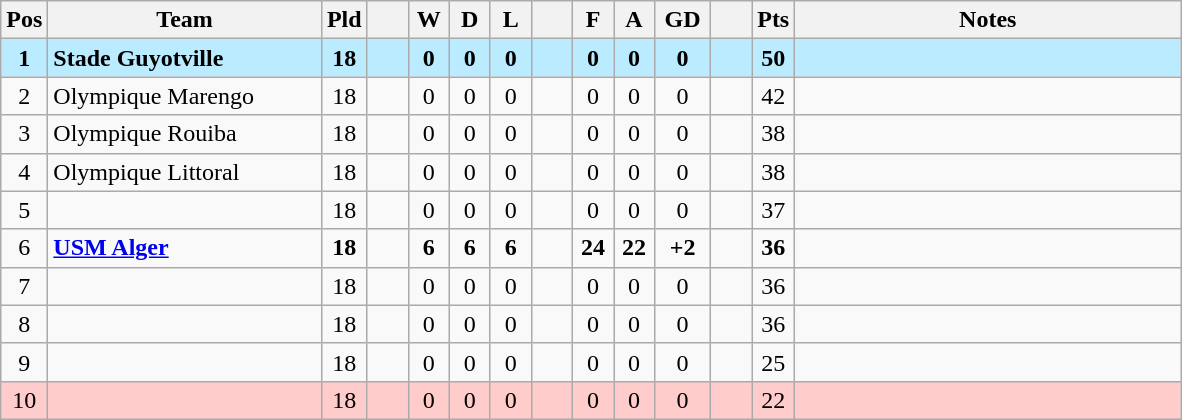<table class="wikitable" style="text-align: center;">
<tr>
<th width=20>Pos</th>
<th width=175>Team</th>
<th width=20>Pld</th>
<th width=20></th>
<th width=20>W</th>
<th width=20>D</th>
<th width=20>L</th>
<th width=20></th>
<th width=20>F</th>
<th width=20>A</th>
<th width=30>GD</th>
<th width=20></th>
<th width=20>Pts</th>
<th width=250>Notes</th>
</tr>
<tr style="background:#BBEBFF;">
<td><strong>1</strong></td>
<td align=left><strong>Stade Guyotville</strong></td>
<td><strong>18</strong></td>
<td></td>
<td><strong>0</strong></td>
<td><strong>0</strong></td>
<td><strong>0</strong></td>
<td></td>
<td><strong>0</strong></td>
<td><strong>0</strong></td>
<td><strong>0</strong></td>
<td></td>
<td><strong>50</strong></td>
<td></td>
</tr>
<tr>
<td>2</td>
<td align=left>Olympique Marengo</td>
<td>18</td>
<td></td>
<td>0</td>
<td>0</td>
<td>0</td>
<td></td>
<td>0</td>
<td>0</td>
<td>0</td>
<td></td>
<td>42</td>
<td></td>
</tr>
<tr>
<td>3</td>
<td align=left>Olympique Rouiba</td>
<td>18</td>
<td></td>
<td>0</td>
<td>0</td>
<td>0</td>
<td></td>
<td>0</td>
<td>0</td>
<td>0</td>
<td></td>
<td>38</td>
<td></td>
</tr>
<tr>
<td>4</td>
<td align=left>Olympique Littoral</td>
<td>18</td>
<td></td>
<td>0</td>
<td>0</td>
<td>0</td>
<td></td>
<td>0</td>
<td>0</td>
<td>0</td>
<td></td>
<td>38</td>
<td></td>
</tr>
<tr>
<td>5</td>
<td align=left></td>
<td>18</td>
<td></td>
<td>0</td>
<td>0</td>
<td>0</td>
<td></td>
<td>0</td>
<td>0</td>
<td>0</td>
<td></td>
<td>37</td>
<td></td>
</tr>
<tr>
<td>6</td>
<td align=left><strong><a href='#'>USM Alger</a></strong></td>
<td><strong>18</strong></td>
<td></td>
<td><strong>6</strong></td>
<td><strong>6</strong></td>
<td><strong>6</strong></td>
<td></td>
<td><strong>24</strong></td>
<td><strong>22</strong></td>
<td><strong>+2</strong></td>
<td></td>
<td><strong>36</strong></td>
<td></td>
</tr>
<tr>
<td>7</td>
<td align=left></td>
<td>18</td>
<td></td>
<td>0</td>
<td>0</td>
<td>0</td>
<td></td>
<td>0</td>
<td>0</td>
<td>0</td>
<td></td>
<td>36</td>
<td></td>
</tr>
<tr>
<td>8</td>
<td align=left></td>
<td>18</td>
<td></td>
<td>0</td>
<td>0</td>
<td>0</td>
<td></td>
<td>0</td>
<td>0</td>
<td>0</td>
<td></td>
<td>36</td>
<td></td>
</tr>
<tr>
<td>9</td>
<td align=left></td>
<td>18</td>
<td></td>
<td>0</td>
<td>0</td>
<td>0</td>
<td></td>
<td>0</td>
<td>0</td>
<td>0</td>
<td></td>
<td>25</td>
<td></td>
</tr>
<tr style="background:#FFCCCC;">
<td>10</td>
<td align=left></td>
<td>18</td>
<td></td>
<td>0</td>
<td>0</td>
<td>0</td>
<td></td>
<td>0</td>
<td>0</td>
<td>0</td>
<td></td>
<td>22</td>
<td></td>
</tr>
</table>
